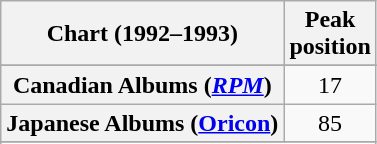<table class="wikitable sortable plainrowheaders" style="text-align:center">
<tr>
<th scope="col">Chart (1992–1993)</th>
<th scope="col">Peak<br>position</th>
</tr>
<tr>
</tr>
<tr>
</tr>
<tr>
<th scope="row">Canadian Albums (<em><a href='#'>RPM</a></em>)</th>
<td>17</td>
</tr>
<tr>
<th scope="row">Japanese Albums (<a href='#'>Oricon</a>)</th>
<td>85</td>
</tr>
<tr>
</tr>
<tr>
</tr>
<tr>
</tr>
</table>
